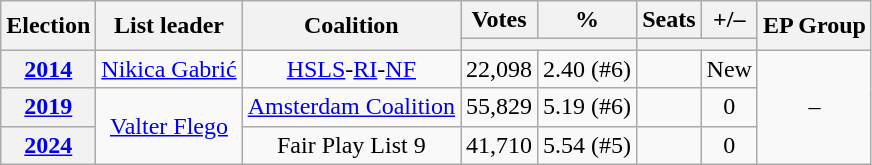<table class="wikitable" style="text-align:center;">
<tr>
<th rowspan=2>Election</th>
<th rowspan=2>List leader</th>
<th rowspan=2>Coalition</th>
<th>Votes</th>
<th>%</th>
<th>Seats</th>
<th>+/–</th>
<th rowspan=2>EP Group</th>
</tr>
<tr>
<th colspan=2></th>
<th colspan=2></th>
</tr>
<tr>
<th><a href='#'>2014</a></th>
<td><a href='#'>Nikica Gabrić</a></td>
<td><a href='#'>HSLS</a>-<a href='#'>RI</a>-<a href='#'>NF</a></td>
<td>22,098</td>
<td>2.40 (#6)</td>
<td></td>
<td>New</td>
<td rowspan=3>–</td>
</tr>
<tr>
<th><a href='#'>2019</a></th>
<td rowspan=2><a href='#'>Valter Flego</a></td>
<td><a href='#'>Amsterdam Coalition</a></td>
<td>55,829</td>
<td>5.19 (#6)</td>
<td></td>
<td> 0</td>
</tr>
<tr>
<th><a href='#'>2024</a></th>
<td>Fair Play List 9</td>
<td>41,710</td>
<td>5.54 (#5)</td>
<td></td>
<td> 0</td>
</tr>
</table>
